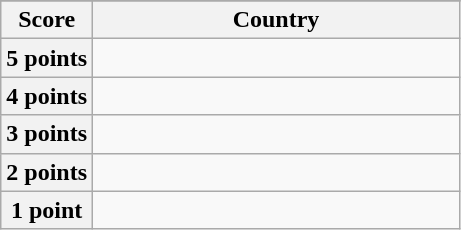<table class="wikitable">
<tr>
</tr>
<tr>
<th scope="col" width=20%>Score</th>
<th scope="col">Country</th>
</tr>
<tr>
<th scope="row">5 points</th>
<td></td>
</tr>
<tr>
<th scope="row">4 points</th>
<td></td>
</tr>
<tr>
<th scope="row">3 points</th>
<td></td>
</tr>
<tr>
<th scope="row">2 points</th>
<td></td>
</tr>
<tr>
<th scope="row">1 point</th>
<td></td>
</tr>
</table>
